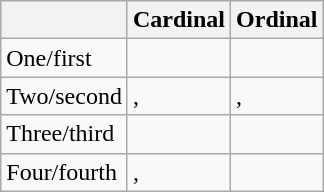<table class="wikitable">
<tr>
<th></th>
<th>Cardinal</th>
<th>Ordinal</th>
</tr>
<tr>
<td>One/first</td>
<td></td>
<td></td>
</tr>
<tr>
<td>Two/second</td>
<td>, </td>
<td>, </td>
</tr>
<tr>
<td>Three/third</td>
<td></td>
<td></td>
</tr>
<tr>
<td>Four/fourth</td>
<td>, </td>
<td></td>
</tr>
</table>
